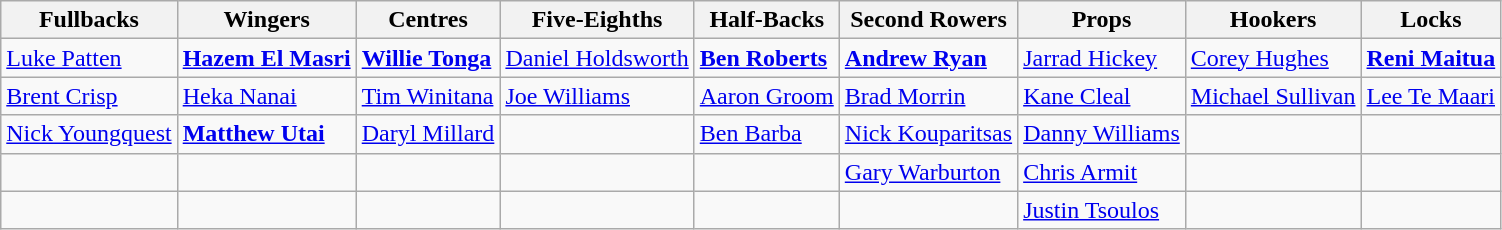<table class="wikitable">
<tr>
<th>Fullbacks</th>
<th>Wingers</th>
<th>Centres</th>
<th>Five-Eighths</th>
<th>Half-Backs</th>
<th>Second Rowers</th>
<th>Props</th>
<th>Hookers</th>
<th>Locks</th>
</tr>
<tr>
<td><a href='#'>Luke Patten</a></td>
<td><strong><a href='#'>Hazem El Masri</a></strong></td>
<td><strong><a href='#'>Willie Tonga</a></strong></td>
<td><a href='#'>Daniel Holdsworth</a></td>
<td><strong><a href='#'>Ben Roberts</a></strong></td>
<td><strong><a href='#'>Andrew Ryan</a></strong></td>
<td><a href='#'>Jarrad Hickey</a></td>
<td><a href='#'>Corey Hughes</a></td>
<td><strong><a href='#'>Reni Maitua</a></strong></td>
</tr>
<tr>
<td><a href='#'>Brent Crisp</a></td>
<td><a href='#'>Heka Nanai</a></td>
<td><a href='#'>Tim Winitana</a></td>
<td><a href='#'>Joe Williams</a></td>
<td><a href='#'>Aaron Groom</a></td>
<td><a href='#'>Brad Morrin</a></td>
<td><a href='#'>Kane Cleal</a></td>
<td><a href='#'>Michael Sullivan</a></td>
<td><a href='#'>Lee Te Maari</a></td>
</tr>
<tr>
<td><a href='#'>Nick Youngquest</a></td>
<td><strong><a href='#'>Matthew Utai</a></strong></td>
<td><a href='#'>Daryl Millard</a></td>
<td></td>
<td><a href='#'>Ben Barba</a></td>
<td><a href='#'>Nick Kouparitsas</a></td>
<td><a href='#'>Danny Williams</a></td>
<td></td>
<td></td>
</tr>
<tr>
<td></td>
<td></td>
<td></td>
<td></td>
<td></td>
<td><a href='#'>Gary Warburton</a></td>
<td><a href='#'>Chris Armit</a></td>
<td></td>
<td></td>
</tr>
<tr>
<td></td>
<td></td>
<td></td>
<td></td>
<td></td>
<td></td>
<td><a href='#'>Justin Tsoulos</a></td>
<td></td>
<td></td>
</tr>
</table>
